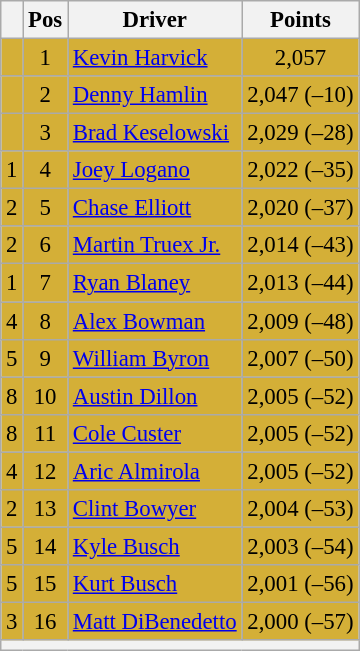<table class="wikitable" style="font-size: 95%">
<tr>
<th></th>
<th>Pos</th>
<th>Driver</th>
<th>Points</th>
</tr>
<tr style="background:#D4AF37;">
<td align="left"></td>
<td style="text-align:center;">1</td>
<td><a href='#'>Kevin Harvick</a></td>
<td style="text-align:center;">2,057</td>
</tr>
<tr style="background:#D4AF37;">
<td align="left"></td>
<td style="text-align:center;">2</td>
<td><a href='#'>Denny Hamlin</a></td>
<td style="text-align:center;">2,047 (–10)</td>
</tr>
<tr style="background:#D4AF37;">
<td align="left"></td>
<td style="text-align:center;">3</td>
<td><a href='#'>Brad Keselowski</a></td>
<td style="text-align:center;">2,029 (–28)</td>
</tr>
<tr style="background:#D4AF37;">
<td align="left"> 1</td>
<td style="text-align:center;">4</td>
<td><a href='#'>Joey Logano</a></td>
<td style="text-align:center;">2,022 (–35)</td>
</tr>
<tr style="background:#D4AF37;">
<td align="left"> 2</td>
<td style="text-align:center;">5</td>
<td><a href='#'>Chase Elliott</a></td>
<td style="text-align:center;">2,020 (–37)</td>
</tr>
<tr style="background:#D4AF37;">
<td align="left"> 2</td>
<td style="text-align:center;">6</td>
<td><a href='#'>Martin Truex Jr.</a></td>
<td style="text-align:center;">2,014 (–43)</td>
</tr>
<tr style="background:#D4AF37;">
<td align="left"> 1</td>
<td style="text-align:center;">7</td>
<td><a href='#'>Ryan Blaney</a></td>
<td style="text-align:center;">2,013 (–44)</td>
</tr>
<tr style="background:#D4AF37;">
<td align="left"> 4</td>
<td style="text-align:center;">8</td>
<td><a href='#'>Alex Bowman</a></td>
<td style="text-align:center;">2,009 (–48)</td>
</tr>
<tr style="background:#D4AF37;">
<td align="left"> 5</td>
<td style="text-align:center;">9</td>
<td><a href='#'>William Byron</a></td>
<td style="text-align:center;">2,007 (–50)</td>
</tr>
<tr style="background:#D4AF37;">
<td align="left"> 8</td>
<td style="text-align:center;">10</td>
<td><a href='#'>Austin Dillon</a></td>
<td style="text-align:center;">2,005 (–52)</td>
</tr>
<tr style="background:#D4AF37;">
<td align="left"> 8</td>
<td style="text-align:center;">11</td>
<td><a href='#'>Cole Custer</a></td>
<td style="text-align:center;">2,005 (–52)</td>
</tr>
<tr style="background:#D4AF37;">
<td align="left"> 4</td>
<td style="text-align:center;">12</td>
<td><a href='#'>Aric Almirola</a></td>
<td style="text-align:center;">2,005 (–52)</td>
</tr>
<tr style="background:#D4AF37;">
<td align="left"> 2</td>
<td style="text-align:center;">13</td>
<td><a href='#'>Clint Bowyer</a></td>
<td style="text-align:center;">2,004 (–53)</td>
</tr>
<tr style="background:#D4AF37;">
<td align="left"> 5</td>
<td style="text-align:center;">14</td>
<td><a href='#'>Kyle Busch</a></td>
<td style="text-align:center;">2,003 (–54)</td>
</tr>
<tr style="background:#D4AF37;">
<td align="left"> 5</td>
<td style="text-align:center;">15</td>
<td><a href='#'>Kurt Busch</a></td>
<td style="text-align:center;">2,001 (–56)</td>
</tr>
<tr style="background:#D4AF37;">
<td align="left"> 3</td>
<td style="text-align:center;">16</td>
<td><a href='#'>Matt DiBenedetto</a></td>
<td style="text-align:center;">2,000 (–57)</td>
</tr>
<tr class="sortbottom">
<th colspan="9"></th>
</tr>
</table>
